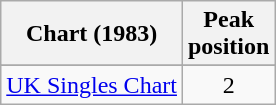<table class="wikitable sortable">
<tr>
<th>Chart (1983)</th>
<th>Peak<br>position</th>
</tr>
<tr>
</tr>
<tr>
</tr>
<tr>
<td align="left"><a href='#'>UK Singles Chart</a></td>
<td style="text-align:center;">2</td>
</tr>
</table>
